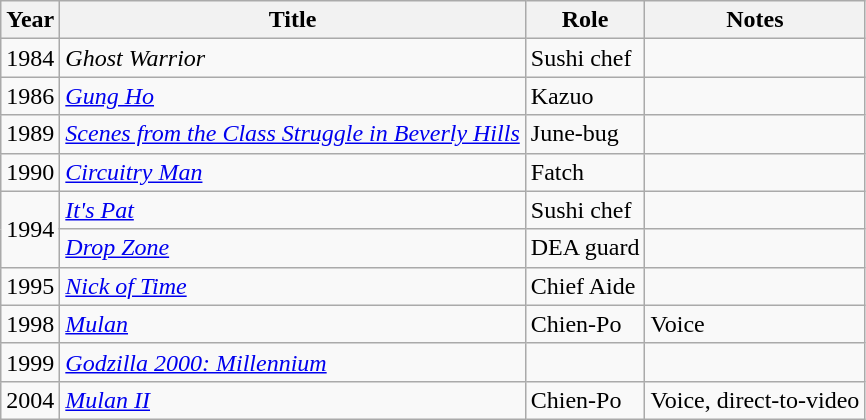<table class="wikitable sortable">
<tr>
<th>Year</th>
<th>Title</th>
<th>Role</th>
<th scope="col" class="unsortable">Notes</th>
</tr>
<tr>
<td>1984</td>
<td><em>Ghost Warrior</em></td>
<td>Sushi chef</td>
<td></td>
</tr>
<tr>
<td>1986</td>
<td><em><a href='#'>Gung Ho</a></em></td>
<td>Kazuo</td>
<td></td>
</tr>
<tr>
<td>1989</td>
<td><em><a href='#'>Scenes from the Class Struggle in Beverly Hills</a></em></td>
<td>June-bug</td>
<td></td>
</tr>
<tr>
<td>1990</td>
<td><em><a href='#'>Circuitry Man</a></em></td>
<td>Fatch</td>
<td></td>
</tr>
<tr>
<td rowspan="2">1994</td>
<td><em><a href='#'>It's Pat</a></em></td>
<td>Sushi chef</td>
<td></td>
</tr>
<tr>
<td><em><a href='#'>Drop Zone</a></em></td>
<td>DEA guard</td>
<td></td>
</tr>
<tr>
<td>1995</td>
<td><em><a href='#'>Nick of Time</a></em></td>
<td>Chief Aide</td>
<td></td>
</tr>
<tr>
<td>1998</td>
<td><em><a href='#'>Mulan</a></em></td>
<td>Chien-Po</td>
<td>Voice</td>
</tr>
<tr>
<td>1999</td>
<td><em><a href='#'>Godzilla 2000: Millennium</a></em></td>
<td></td>
<td></td>
</tr>
<tr>
<td>2004</td>
<td><em><a href='#'>Mulan II</a></em></td>
<td>Chien-Po</td>
<td>Voice, direct-to-video</td>
</tr>
</table>
